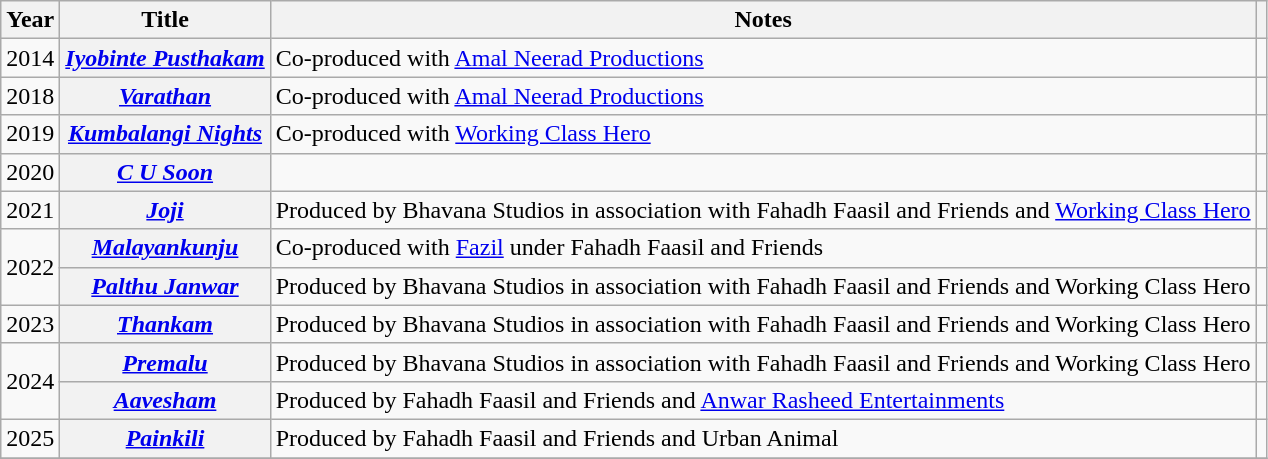<table class="wikitable sortable plainrowheaders">
<tr>
<th>Year</th>
<th>Title</th>
<th class="unsortable" >Notes</th>
<th class="unsortable" ></th>
</tr>
<tr>
<td>2014</td>
<th scope="row"><em><a href='#'>Iyobinte Pusthakam</a></em></th>
<td>Co-produced with <a href='#'>Amal Neerad Productions</a></td>
<td></td>
</tr>
<tr>
<td>2018</td>
<th scope="row"><em><a href='#'>Varathan</a></em></th>
<td>Co-produced with <a href='#'>Amal Neerad Productions</a></td>
<td></td>
</tr>
<tr>
<td>2019</td>
<th scope="row"><em><a href='#'>Kumbalangi Nights</a></em></th>
<td>Co-produced with <a href='#'>Working Class Hero</a></td>
<td></td>
</tr>
<tr>
<td>2020</td>
<th scope="row"><em><a href='#'>C U Soon</a></em></th>
<td></td>
<td></td>
</tr>
<tr>
<td>2021</td>
<th scope="row"><a href='#'><em>Joji</em></a></th>
<td>Produced by Bhavana Studios in association with Fahadh Faasil and Friends and <a href='#'>Working Class Hero</a></td>
<td></td>
</tr>
<tr>
<td rowspan=2>2022</td>
<th scope="row"><em><a href='#'>Malayankunju</a></em></th>
<td>Co-produced with <a href='#'>Fazil</a> under Fahadh Faasil and Friends</td>
<td></td>
</tr>
<tr>
<th scope="row"><em><a href='#'>Palthu Janwar</a></em></th>
<td>Produced by Bhavana Studios in association with Fahadh Faasil and Friends and Working Class Hero</td>
<td></td>
</tr>
<tr>
<td>2023</td>
<th scope="row"><em><a href='#'>Thankam</a></em></th>
<td>Produced by Bhavana Studios in association with Fahadh Faasil and Friends and Working Class Hero</td>
<td></td>
</tr>
<tr>
<td rowspan="2">2024</td>
<th scope="row"><em><a href='#'>Premalu</a></em></th>
<td>Produced by Bhavana Studios in association with Fahadh Faasil and Friends and Working Class Hero</td>
<td></td>
</tr>
<tr>
<th scope="row"><em><a href='#'>Aavesham</a></em></th>
<td>Produced by Fahadh Faasil and Friends and <a href='#'>Anwar Rasheed Entertainments</a></td>
<td></td>
</tr>
<tr>
<td>2025</td>
<th scope="row"><em><a href='#'>Painkili</a></em></th>
<td>Produced by Fahadh Faasil and Friends and Urban Animal</td>
<td></td>
</tr>
<tr>
</tr>
</table>
